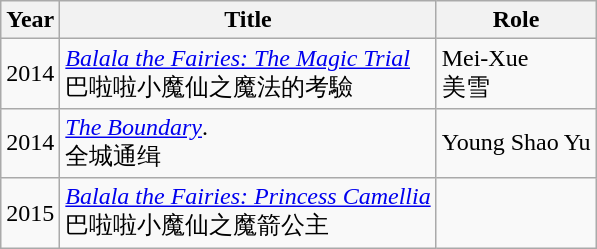<table class="wikitable sortable">
<tr>
<th>Year</th>
<th>Title</th>
<th>Role</th>
</tr>
<tr>
<td>2014</td>
<td><em><a href='#'>Balala the Fairies: The Magic Trial</a></em><br>巴啦啦小魔仙之魔法的考驗</td>
<td>Mei-Xue<br>美雪</td>
</tr>
<tr>
<td>2014</td>
<td><em><a href='#'>The Boundary</a></em>.<br>全城通缉</td>
<td>Young Shao Yu<br></td>
</tr>
<tr>
<td>2015</td>
<td><em><a href='#'>Balala the Fairies: Princess Camellia</a></em><br>巴啦啦小魔仙之魔箭公主</td>
<td></td>
</tr>
</table>
